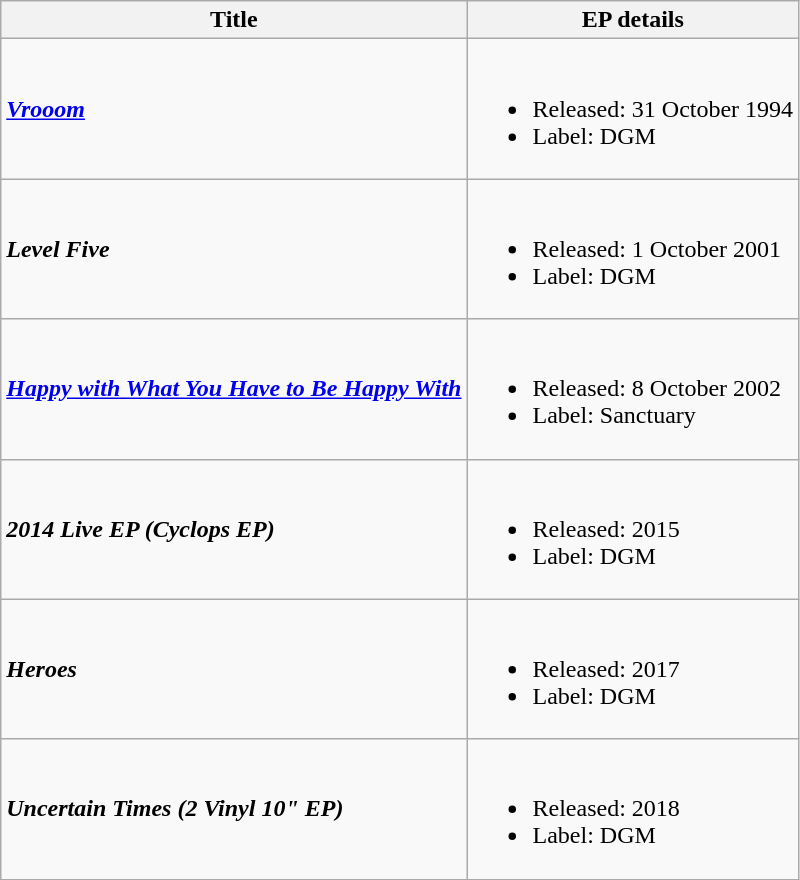<table class="wikitable">
<tr>
<th>Title</th>
<th>EP details</th>
</tr>
<tr>
<td><strong><em><a href='#'>Vrooom</a></em></strong></td>
<td><br><ul><li>Released: 31 October 1994</li><li>Label: DGM</li></ul></td>
</tr>
<tr>
<td><strong><em>Level Five</em></strong></td>
<td><br><ul><li>Released: 1 October 2001</li><li>Label: DGM</li></ul></td>
</tr>
<tr>
<td><strong><em><a href='#'>Happy with What You Have to Be Happy With</a></em></strong></td>
<td><br><ul><li>Released: 8 October 2002</li><li>Label: Sanctuary</li></ul></td>
</tr>
<tr>
<td><strong><em>2014 Live EP (Cyclops EP)</em></strong></td>
<td><br><ul><li>Released: 2015</li><li>Label: DGM</li></ul></td>
</tr>
<tr>
<td><strong><em>Heroes</em></strong></td>
<td><br><ul><li>Released: 2017</li><li>Label: DGM</li></ul></td>
</tr>
<tr>
<td><strong><em>Uncertain Times (2 Vinyl 10" EP)</em></strong></td>
<td><br><ul><li>Released: 2018</li><li>Label: DGM</li></ul></td>
</tr>
</table>
